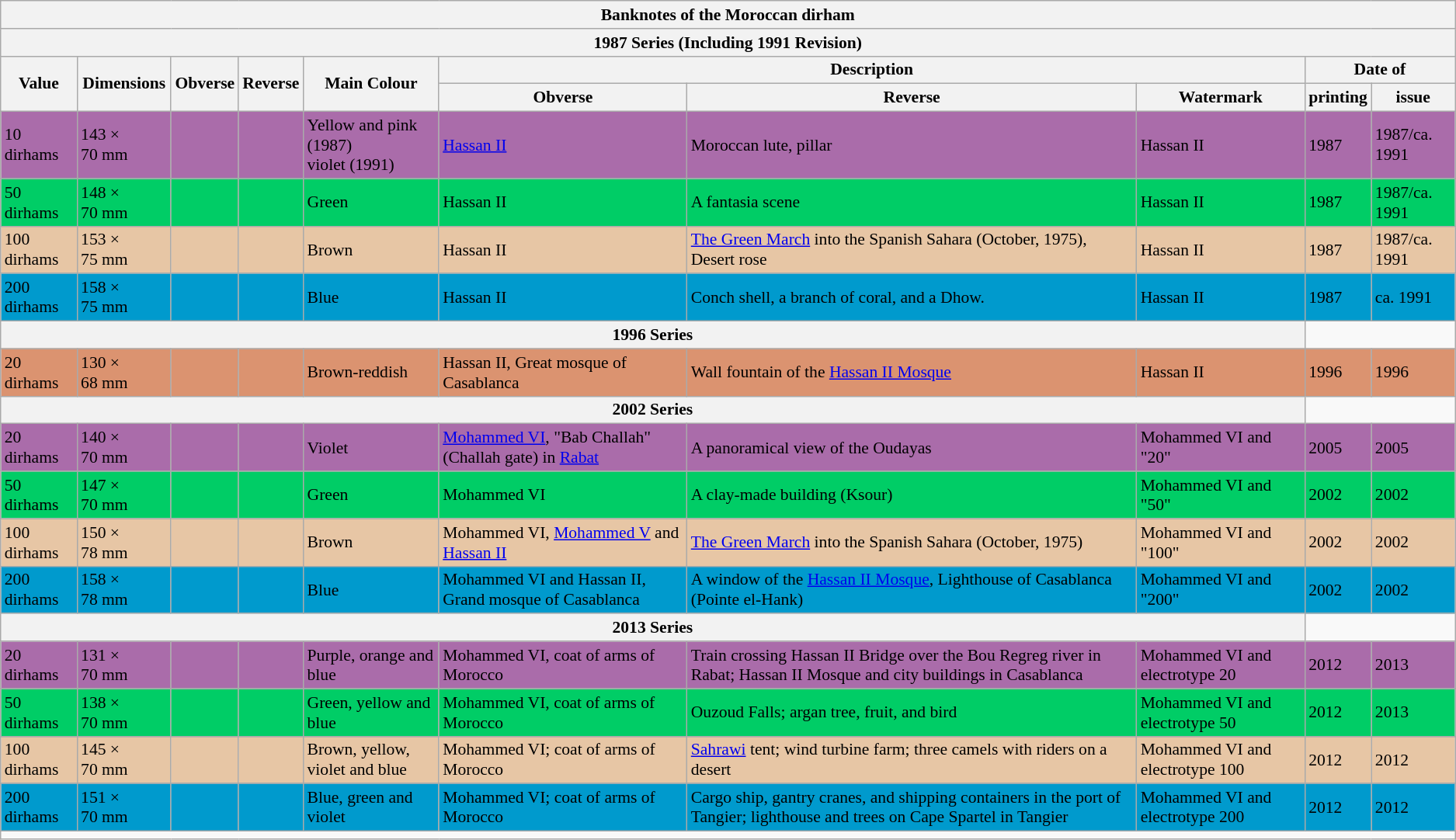<table class="wikitable" style="font-size: 90%">
<tr>
<th colspan="10">Banknotes of the Moroccan dirham<br></th>
</tr>
<tr>
<th colspan="10">1987 Series (Including 1991 Revision)</th>
</tr>
<tr>
<th rowspan="2">Value</th>
<th rowspan="2">Dimensions</th>
<th rowspan="2">Obverse</th>
<th rowspan="2">Reverse</th>
<th rowspan="2">Main Colour</th>
<th colspan="3">Description</th>
<th colspan="2">Date of</th>
</tr>
<tr>
<th>Obverse</th>
<th>Reverse</th>
<th>Watermark</th>
<th>printing</th>
<th>issue</th>
</tr>
<tr style="background:#aa6caa;">
<td>10 dirhams</td>
<td>143 × 70 mm</td>
<td></td>
<td></td>
<td>Yellow and pink (1987)<br>violet (1991)</td>
<td><a href='#'>Hassan II</a></td>
<td>Moroccan lute, pillar</td>
<td>Hassan II</td>
<td>1987</td>
<td>1987/ca. 1991</td>
</tr>
<tr style="background:#00cd66;">
<td>50 dirhams</td>
<td>148 × 70 mm</td>
<td></td>
<td></td>
<td>Green</td>
<td>Hassan II</td>
<td>A fantasia scene</td>
<td>Hassan II</td>
<td>1987</td>
<td>1987/ca. 1991</td>
</tr>
<tr style="background:#e7c6a5;">
<td>100 dirhams</td>
<td>153 × 75 mm</td>
<td></td>
<td></td>
<td>Brown</td>
<td>Hassan II</td>
<td><a href='#'>The Green March</a> into the Spanish Sahara (October, 1975), Desert rose</td>
<td>Hassan II</td>
<td>1987</td>
<td>1987/ca. 1991</td>
</tr>
<tr style="background:#009acd;">
<td>200 dirhams</td>
<td>158 × 75 mm</td>
<td></td>
<td></td>
<td>Blue</td>
<td>Hassan II</td>
<td>Conch shell, a branch of coral, and a Dhow.</td>
<td>Hassan II</td>
<td>1987</td>
<td>ca. 1991</td>
</tr>
<tr>
<th colspan="8">1996 Series</th>
</tr>
<tr style="background:#db9370;">
<td>20 dirhams</td>
<td>130 × 68 mm</td>
<td></td>
<td></td>
<td>Brown-reddish</td>
<td>Hassan II, Great mosque of Casablanca</td>
<td>Wall fountain of the <a href='#'>Hassan II Mosque</a></td>
<td>Hassan II</td>
<td>1996</td>
<td>1996</td>
</tr>
<tr>
<th colspan="8">2002 Series</th>
</tr>
<tr style="background:#aa6caa;">
<td>20 dirhams</td>
<td>140 × 70 mm</td>
<td></td>
<td></td>
<td>Violet</td>
<td><a href='#'>Mohammed VI</a>, "Bab Challah" (Challah gate) in <a href='#'>Rabat</a></td>
<td>A panoramical view of the Oudayas</td>
<td>Mohammed VI and "20"</td>
<td>2005</td>
<td>2005</td>
</tr>
<tr style="background:#00cd66;">
<td>50 dirhams</td>
<td>147 × 70 mm</td>
<td></td>
<td></td>
<td>Green</td>
<td>Mohammed VI</td>
<td>A clay-made building (Ksour)</td>
<td>Mohammed VI and "50"</td>
<td>2002</td>
<td>2002</td>
</tr>
<tr style="background:#e7c6a5;">
<td>100 dirhams</td>
<td>150 × 78 mm</td>
<td></td>
<td></td>
<td>Brown</td>
<td>Mohammed VI, <a href='#'>Mohammed V</a> and <a href='#'>Hassan II</a></td>
<td><a href='#'>The Green March</a> into the Spanish Sahara (October, 1975)</td>
<td>Mohammed VI and "100"</td>
<td>2002</td>
<td>2002</td>
</tr>
<tr style="background:#009acd;">
<td>200 dirhams</td>
<td>158 × 78 mm</td>
<td></td>
<td></td>
<td>Blue</td>
<td>Mohammed VI and Hassan II, Grand mosque of Casablanca</td>
<td>A window of the <a href='#'>Hassan II Mosque</a>, Lighthouse of Casablanca (Pointe el-Hank)</td>
<td>Mohammed VI and "200"</td>
<td>2002</td>
<td>2002</td>
</tr>
<tr>
<th colspan="8">2013 Series</th>
</tr>
<tr style="background:#aa6caa;">
<td>20 dirhams</td>
<td>131 × 70 mm</td>
<td></td>
<td></td>
<td>Purple, orange and blue</td>
<td>Mohammed VI, coat of arms of Morocco</td>
<td>Train crossing Hassan II Bridge over the Bou Regreg river in Rabat; Hassan II Mosque and city buildings in Casablanca</td>
<td>Mohammed VI and electrotype 20</td>
<td>2012</td>
<td>2013</td>
</tr>
<tr>
</tr>
<tr style="background:#00cd66;">
<td>50 dirhams</td>
<td>138 × 70 mm</td>
<td></td>
<td></td>
<td>Green, yellow and blue</td>
<td>Mohammed VI, coat of arms of Morocco</td>
<td>Ouzoud Falls; argan tree, fruit, and bird</td>
<td>Mohammed VI and electrotype 50</td>
<td>2012</td>
<td>2013</td>
</tr>
<tr>
</tr>
<tr style="background:#e7c6a5;">
<td>100 dirhams</td>
<td>145 × 70 mm</td>
<td></td>
<td></td>
<td>Brown, yellow, violet and blue</td>
<td>Mohammed VI; coat of arms of Morocco</td>
<td><a href='#'>Sahrawi</a> tent; wind turbine farm; three camels with riders on a desert</td>
<td>Mohammed VI and electrotype 100</td>
<td>2012</td>
<td>2012</td>
</tr>
<tr>
</tr>
<tr style="background:#009acd;">
<td>200 dirhams</td>
<td>151 × 70 mm</td>
<td></td>
<td></td>
<td>Blue, green and violet</td>
<td>Mohammed VI; coat of arms of Morocco</td>
<td>Cargo ship, gantry cranes, and shipping containers in the port of Tangier; lighthouse and trees on Cape Spartel in Tangier</td>
<td>Mohammed VI and electrotype 200</td>
<td>2012</td>
<td>2012</td>
</tr>
<tr>
<td colspan="10"></td>
</tr>
</table>
